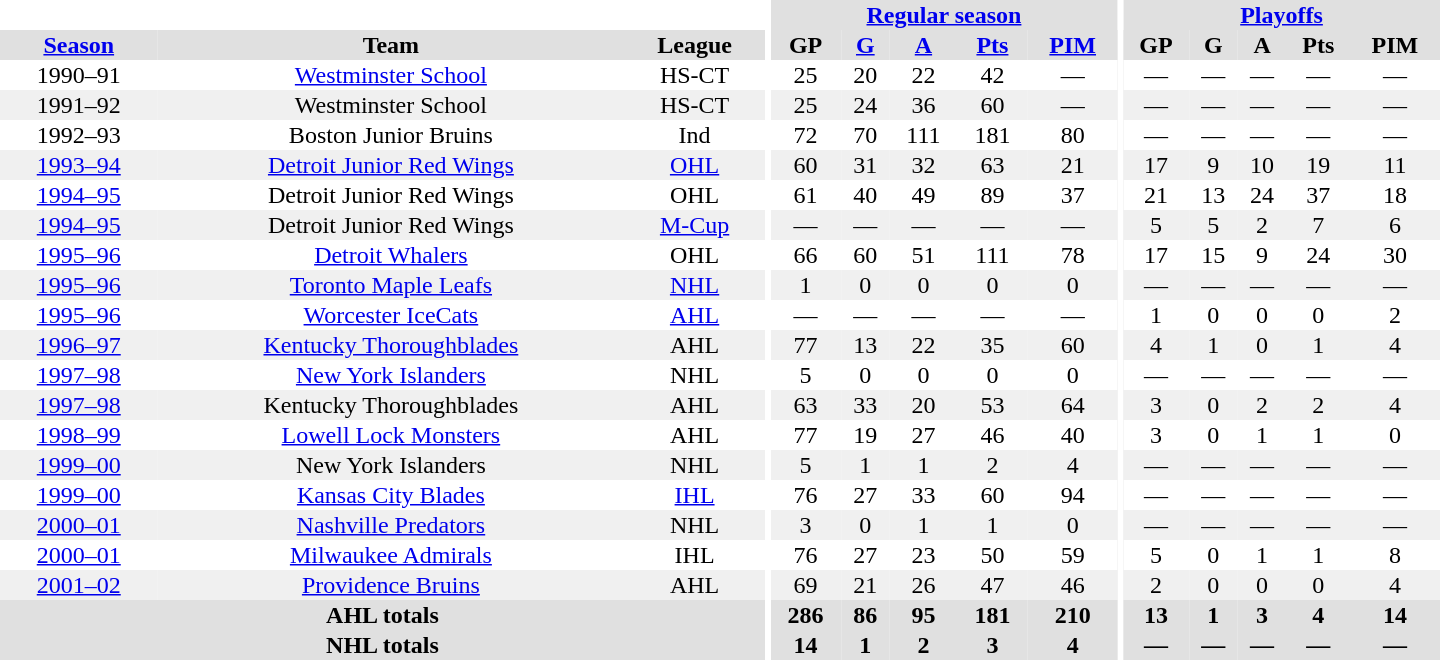<table border="0" cellpadding="1" cellspacing="0" style="text-align:center; width:60em">
<tr bgcolor="#e0e0e0">
<th colspan="3" bgcolor="#ffffff"></th>
<th rowspan="100" bgcolor="#ffffff"></th>
<th colspan="5"><a href='#'>Regular season</a></th>
<th rowspan="100" bgcolor="#ffffff"></th>
<th colspan="5"><a href='#'>Playoffs</a></th>
</tr>
<tr bgcolor="#e0e0e0">
<th><a href='#'>Season</a></th>
<th>Team</th>
<th>League</th>
<th>GP</th>
<th><a href='#'>G</a></th>
<th><a href='#'>A</a></th>
<th><a href='#'>Pts</a></th>
<th><a href='#'>PIM</a></th>
<th>GP</th>
<th>G</th>
<th>A</th>
<th>Pts</th>
<th>PIM</th>
</tr>
<tr>
<td>1990–91</td>
<td><a href='#'>Westminster School</a></td>
<td>HS-CT</td>
<td>25</td>
<td>20</td>
<td>22</td>
<td>42</td>
<td>—</td>
<td>—</td>
<td>—</td>
<td>—</td>
<td>—</td>
<td>—</td>
</tr>
<tr bgcolor="#f0f0f0">
<td>1991–92</td>
<td>Westminster School</td>
<td>HS-CT</td>
<td>25</td>
<td>24</td>
<td>36</td>
<td>60</td>
<td>—</td>
<td>—</td>
<td>—</td>
<td>—</td>
<td>—</td>
<td>—</td>
</tr>
<tr>
<td>1992–93</td>
<td>Boston Junior Bruins</td>
<td>Ind</td>
<td>72</td>
<td>70</td>
<td>111</td>
<td>181</td>
<td>80</td>
<td>—</td>
<td>—</td>
<td>—</td>
<td>—</td>
<td>—</td>
</tr>
<tr bgcolor="#f0f0f0">
<td><a href='#'>1993–94</a></td>
<td><a href='#'>Detroit Junior Red Wings</a></td>
<td><a href='#'>OHL</a></td>
<td>60</td>
<td>31</td>
<td>32</td>
<td>63</td>
<td>21</td>
<td>17</td>
<td>9</td>
<td>10</td>
<td>19</td>
<td>11</td>
</tr>
<tr>
<td><a href='#'>1994–95</a></td>
<td>Detroit Junior Red Wings</td>
<td>OHL</td>
<td>61</td>
<td>40</td>
<td>49</td>
<td>89</td>
<td>37</td>
<td>21</td>
<td>13</td>
<td>24</td>
<td>37</td>
<td>18</td>
</tr>
<tr bgcolor="#f0f0f0">
<td><a href='#'>1994–95</a></td>
<td>Detroit Junior Red Wings</td>
<td><a href='#'>M-Cup</a></td>
<td>—</td>
<td>—</td>
<td>—</td>
<td>—</td>
<td>—</td>
<td>5</td>
<td>5</td>
<td>2</td>
<td>7</td>
<td>6</td>
</tr>
<tr>
<td><a href='#'>1995–96</a></td>
<td><a href='#'>Detroit Whalers</a></td>
<td>OHL</td>
<td>66</td>
<td>60</td>
<td>51</td>
<td>111</td>
<td>78</td>
<td>17</td>
<td>15</td>
<td>9</td>
<td>24</td>
<td>30</td>
</tr>
<tr bgcolor="#f0f0f0">
<td><a href='#'>1995–96</a></td>
<td><a href='#'>Toronto Maple Leafs</a></td>
<td><a href='#'>NHL</a></td>
<td>1</td>
<td>0</td>
<td>0</td>
<td>0</td>
<td>0</td>
<td>—</td>
<td>—</td>
<td>—</td>
<td>—</td>
<td>—</td>
</tr>
<tr>
<td><a href='#'>1995–96</a></td>
<td><a href='#'>Worcester IceCats</a></td>
<td><a href='#'>AHL</a></td>
<td>—</td>
<td>—</td>
<td>—</td>
<td>—</td>
<td>—</td>
<td>1</td>
<td>0</td>
<td>0</td>
<td>0</td>
<td>2</td>
</tr>
<tr bgcolor="#f0f0f0">
<td><a href='#'>1996–97</a></td>
<td><a href='#'>Kentucky Thoroughblades</a></td>
<td>AHL</td>
<td>77</td>
<td>13</td>
<td>22</td>
<td>35</td>
<td>60</td>
<td>4</td>
<td>1</td>
<td>0</td>
<td>1</td>
<td>4</td>
</tr>
<tr>
<td><a href='#'>1997–98</a></td>
<td><a href='#'>New York Islanders</a></td>
<td>NHL</td>
<td>5</td>
<td>0</td>
<td>0</td>
<td>0</td>
<td>0</td>
<td>—</td>
<td>—</td>
<td>—</td>
<td>—</td>
<td>—</td>
</tr>
<tr bgcolor="#f0f0f0">
<td><a href='#'>1997–98</a></td>
<td>Kentucky Thoroughblades</td>
<td>AHL</td>
<td>63</td>
<td>33</td>
<td>20</td>
<td>53</td>
<td>64</td>
<td>3</td>
<td>0</td>
<td>2</td>
<td>2</td>
<td>4</td>
</tr>
<tr>
<td><a href='#'>1998–99</a></td>
<td><a href='#'>Lowell Lock Monsters</a></td>
<td>AHL</td>
<td>77</td>
<td>19</td>
<td>27</td>
<td>46</td>
<td>40</td>
<td>3</td>
<td>0</td>
<td>1</td>
<td>1</td>
<td>0</td>
</tr>
<tr bgcolor="#f0f0f0">
<td><a href='#'>1999–00</a></td>
<td>New York Islanders</td>
<td>NHL</td>
<td>5</td>
<td>1</td>
<td>1</td>
<td>2</td>
<td>4</td>
<td>—</td>
<td>—</td>
<td>—</td>
<td>—</td>
<td>—</td>
</tr>
<tr>
<td><a href='#'>1999–00</a></td>
<td><a href='#'>Kansas City Blades</a></td>
<td><a href='#'>IHL</a></td>
<td>76</td>
<td>27</td>
<td>33</td>
<td>60</td>
<td>94</td>
<td>—</td>
<td>—</td>
<td>—</td>
<td>—</td>
<td>—</td>
</tr>
<tr bgcolor="#f0f0f0">
<td><a href='#'>2000–01</a></td>
<td><a href='#'>Nashville Predators</a></td>
<td>NHL</td>
<td>3</td>
<td>0</td>
<td>1</td>
<td>1</td>
<td>0</td>
<td>—</td>
<td>—</td>
<td>—</td>
<td>—</td>
<td>—</td>
</tr>
<tr>
<td><a href='#'>2000–01</a></td>
<td><a href='#'>Milwaukee Admirals</a></td>
<td>IHL</td>
<td>76</td>
<td>27</td>
<td>23</td>
<td>50</td>
<td>59</td>
<td>5</td>
<td>0</td>
<td>1</td>
<td>1</td>
<td>8</td>
</tr>
<tr bgcolor="#f0f0f0">
<td><a href='#'>2001–02</a></td>
<td><a href='#'>Providence Bruins</a></td>
<td>AHL</td>
<td>69</td>
<td>21</td>
<td>26</td>
<td>47</td>
<td>46</td>
<td>2</td>
<td>0</td>
<td>0</td>
<td>0</td>
<td>4</td>
</tr>
<tr bgcolor="#e0e0e0">
<th colspan="3">AHL totals</th>
<th>286</th>
<th>86</th>
<th>95</th>
<th>181</th>
<th>210</th>
<th>13</th>
<th>1</th>
<th>3</th>
<th>4</th>
<th>14</th>
</tr>
<tr bgcolor="#e0e0e0">
<th colspan="3">NHL totals</th>
<th>14</th>
<th>1</th>
<th>2</th>
<th>3</th>
<th>4</th>
<th>—</th>
<th>—</th>
<th>—</th>
<th>—</th>
<th>—</th>
</tr>
</table>
